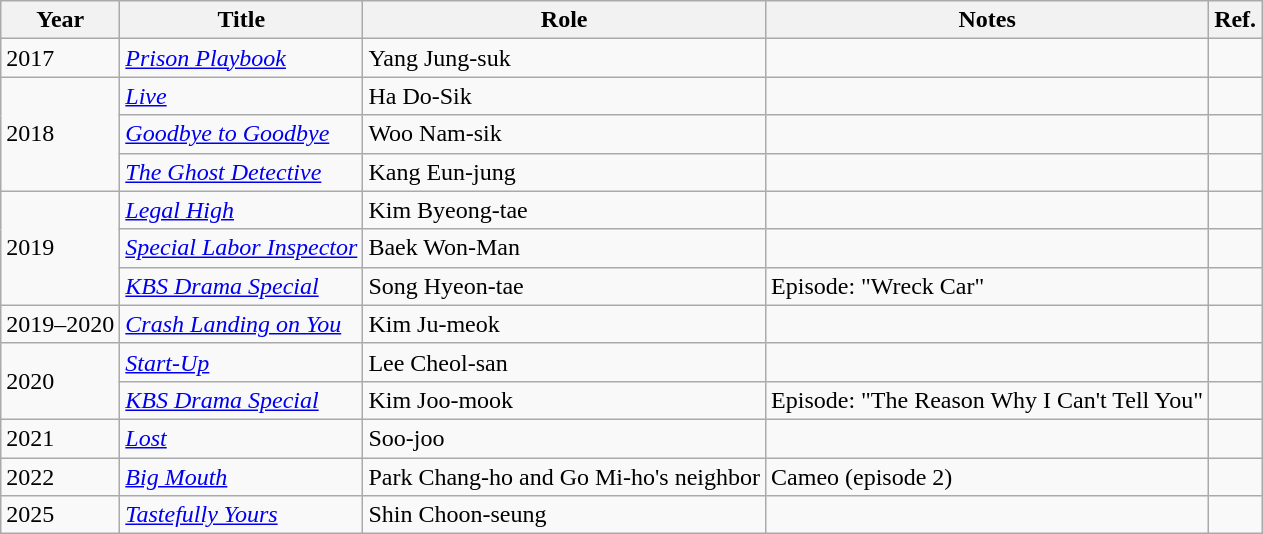<table class="wikitable">
<tr>
<th>Year</th>
<th>Title</th>
<th>Role</th>
<th>Notes</th>
<th>Ref.</th>
</tr>
<tr>
<td>2017</td>
<td><em><a href='#'>Prison Playbook</a></em></td>
<td>Yang Jung-suk</td>
<td></td>
<td></td>
</tr>
<tr>
<td rowspan=3>2018</td>
<td><em><a href='#'>Live</a></em></td>
<td>Ha Do-Sik</td>
<td></td>
<td></td>
</tr>
<tr>
<td><em><a href='#'>Goodbye to Goodbye</a></em></td>
<td>Woo Nam-sik</td>
<td></td>
<td></td>
</tr>
<tr>
<td><em><a href='#'>The Ghost Detective</a></em></td>
<td>Kang Eun-jung</td>
<td></td>
<td></td>
</tr>
<tr>
<td rowspan=3>2019</td>
<td><em><a href='#'>Legal High</a></em></td>
<td>Kim Byeong-tae</td>
<td></td>
<td></td>
</tr>
<tr>
<td><em><a href='#'>Special Labor Inspector</a></em></td>
<td>Baek Won-Man</td>
<td></td>
<td></td>
</tr>
<tr>
<td><em><a href='#'>KBS Drama Special</a></em></td>
<td>Song Hyeon-tae</td>
<td>Episode: "Wreck Car"</td>
<td></td>
</tr>
<tr>
<td>2019–2020</td>
<td><em><a href='#'>Crash Landing on You</a></em></td>
<td>Kim Ju-meok</td>
<td></td>
<td></td>
</tr>
<tr>
<td rowspan=2>2020</td>
<td><em><a href='#'>Start-Up</a></em></td>
<td>Lee Cheol-san</td>
<td></td>
<td></td>
</tr>
<tr>
<td><em><a href='#'>KBS Drama Special</a></em></td>
<td>Kim Joo-mook</td>
<td>Episode: "The Reason Why I Can't Tell You"</td>
<td></td>
</tr>
<tr>
<td>2021</td>
<td><em><a href='#'>Lost</a></em></td>
<td>Soo-joo</td>
<td></td>
<td></td>
</tr>
<tr>
<td>2022</td>
<td><em><a href='#'>Big Mouth</a></em></td>
<td>Park Chang-ho and Go Mi-ho's neighbor</td>
<td>Cameo (episode 2)</td>
<td></td>
</tr>
<tr>
<td>2025</td>
<td><em><a href='#'>Tastefully Yours</a></em></td>
<td>Shin Choon-seung</td>
<td></td>
<td></td>
</tr>
</table>
